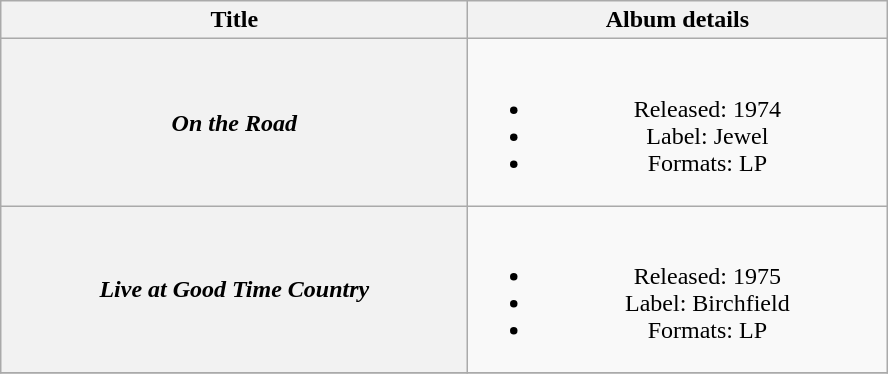<table class="wikitable plainrowheaders" style="text-align:center;">
<tr>
<th scope="col" style="width:19em;">Title</th>
<th scope="col" style="width:17em;">Album details</th>
</tr>
<tr>
<th scope="row"><em>On the Road</em><br></th>
<td><br><ul><li>Released: 1974</li><li>Label: Jewel</li><li>Formats: LP</li></ul></td>
</tr>
<tr>
<th scope="row"><em>Live at Good Time Country</em><br></th>
<td><br><ul><li>Released: 1975</li><li>Label: Birchfield</li><li>Formats: LP</li></ul></td>
</tr>
<tr>
</tr>
</table>
